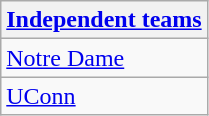<table class="wikitable">
<tr>
<th><a href='#'>Independent teams</a></th>
</tr>
<tr>
<td><a href='#'>Notre Dame</a></td>
</tr>
<tr>
<td><a href='#'>UConn</a></td>
</tr>
</table>
